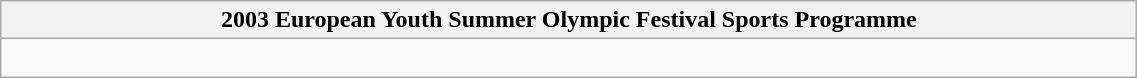<table class="wikitable" style="width: 60%;">
<tr>
<th>2003 European Youth Summer Olympic Festival Sports Programme</th>
</tr>
<tr>
<td><br></td>
</tr>
</table>
